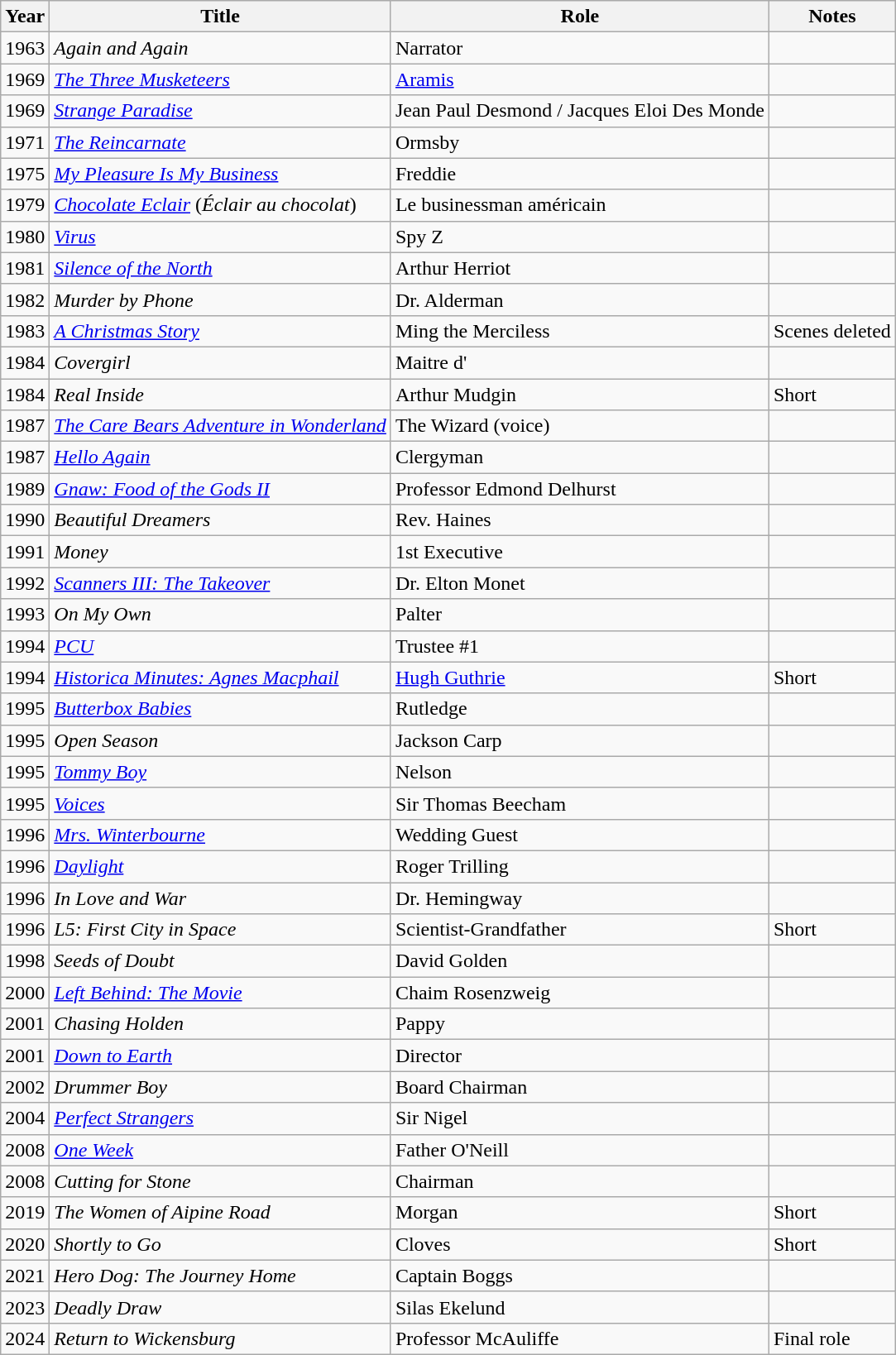<table class="wikitable sortable" style="font-size:100%;">
<tr>
<th>Year</th>
<th>Title</th>
<th>Role</th>
<th>Notes</th>
</tr>
<tr>
<td>1963</td>
<td><em>Again and Again</em></td>
<td>Narrator</td>
<td></td>
</tr>
<tr>
<td>1969</td>
<td data-sort-value="Three Musketeers, The"><em><a href='#'>The Three Musketeers</a></em></td>
<td><a href='#'>Aramis</a></td>
<td></td>
</tr>
<tr>
<td>1969</td>
<td><em><a href='#'>Strange Paradise</a></em></td>
<td>Jean Paul Desmond / Jacques Eloi Des Monde</td>
<td></td>
</tr>
<tr>
<td>1971</td>
<td data-sort-value="Reincarnate, The"><em><a href='#'>The Reincarnate</a></em></td>
<td>Ormsby</td>
<td></td>
</tr>
<tr>
<td>1975</td>
<td><em><a href='#'>My Pleasure Is My Business</a></em></td>
<td>Freddie</td>
<td></td>
</tr>
<tr>
<td>1979</td>
<td><em><a href='#'>Chocolate Eclair</a></em> (<em>Éclair au chocolat</em>)</td>
<td>Le businessman américain</td>
<td></td>
</tr>
<tr>
<td>1980</td>
<td><em><a href='#'>Virus</a></em></td>
<td>Spy Z</td>
<td></td>
</tr>
<tr>
<td>1981</td>
<td><em><a href='#'>Silence of the North</a></em></td>
<td>Arthur Herriot</td>
<td></td>
</tr>
<tr>
<td>1982</td>
<td><em>Murder by Phone</em></td>
<td>Dr. Alderman</td>
<td></td>
</tr>
<tr>
<td>1983</td>
<td data-sort-value="Christmas Story, A"><em><a href='#'>A Christmas Story</a></em></td>
<td>Ming the Merciless</td>
<td>Scenes deleted</td>
</tr>
<tr>
<td>1984</td>
<td><em>Covergirl</em></td>
<td>Maitre d'</td>
<td></td>
</tr>
<tr>
<td>1984</td>
<td><em>Real Inside</em></td>
<td>Arthur Mudgin</td>
<td>Short</td>
</tr>
<tr>
<td>1987</td>
<td data-sort-value="Care Bears Adventure in Wonderland, The"><em><a href='#'>The Care Bears Adventure in Wonderland</a></em></td>
<td>The Wizard (voice)</td>
<td></td>
</tr>
<tr>
<td>1987</td>
<td><em><a href='#'>Hello Again</a></em></td>
<td>Clergyman</td>
<td></td>
</tr>
<tr>
<td>1989</td>
<td><em><a href='#'>Gnaw: Food of the Gods II</a></em></td>
<td>Professor Edmond Delhurst</td>
<td></td>
</tr>
<tr>
<td>1990</td>
<td><em>Beautiful Dreamers</em></td>
<td>Rev. Haines</td>
<td></td>
</tr>
<tr>
<td>1991</td>
<td><em>Money</em></td>
<td>1st Executive</td>
<td></td>
</tr>
<tr>
<td>1992</td>
<td><em><a href='#'>Scanners III: The Takeover</a></em></td>
<td>Dr. Elton Monet</td>
<td></td>
</tr>
<tr>
<td>1993</td>
<td><em>On My Own</em></td>
<td>Palter</td>
<td></td>
</tr>
<tr>
<td>1994</td>
<td><em><a href='#'>PCU</a></em></td>
<td>Trustee #1</td>
<td></td>
</tr>
<tr>
<td>1994</td>
<td><em><a href='#'>Historica Minutes: Agnes Macphail</a></em></td>
<td><a href='#'>Hugh Guthrie</a></td>
<td>Short</td>
</tr>
<tr>
<td>1995</td>
<td><em><a href='#'>Butterbox Babies</a></em></td>
<td>Rutledge</td>
<td></td>
</tr>
<tr>
<td>1995</td>
<td><em>Open Season</em></td>
<td>Jackson Carp</td>
<td></td>
</tr>
<tr>
<td>1995</td>
<td><em><a href='#'>Tommy Boy</a></em></td>
<td>Nelson</td>
<td></td>
</tr>
<tr>
<td>1995</td>
<td><em><a href='#'>Voices</a></em></td>
<td>Sir Thomas Beecham</td>
<td></td>
</tr>
<tr>
<td>1996</td>
<td><em><a href='#'>Mrs. Winterbourne</a></em></td>
<td>Wedding Guest</td>
<td></td>
</tr>
<tr>
<td>1996</td>
<td><em><a href='#'>Daylight</a></em></td>
<td>Roger Trilling</td>
<td></td>
</tr>
<tr>
<td>1996</td>
<td><em>In Love and War</em></td>
<td>Dr. Hemingway</td>
<td></td>
</tr>
<tr>
<td>1996</td>
<td><em>L5: First City in Space</em></td>
<td>Scientist-Grandfather</td>
<td>Short</td>
</tr>
<tr>
<td>1998</td>
<td><em>Seeds of Doubt</em></td>
<td>David Golden</td>
<td></td>
</tr>
<tr>
<td>2000</td>
<td><em><a href='#'>Left Behind: The Movie</a></em></td>
<td>Chaim Rosenzweig</td>
<td></td>
</tr>
<tr>
<td>2001</td>
<td><em>Chasing Holden</em></td>
<td>Pappy</td>
<td></td>
</tr>
<tr>
<td>2001</td>
<td><em><a href='#'>Down to Earth</a></em></td>
<td>Director</td>
<td></td>
</tr>
<tr>
<td>2002</td>
<td><em>Drummer Boy</em></td>
<td>Board Chairman</td>
<td></td>
</tr>
<tr>
<td>2004</td>
<td><em><a href='#'>Perfect Strangers</a></em></td>
<td>Sir Nigel</td>
<td></td>
</tr>
<tr>
<td>2008</td>
<td><em><a href='#'>One Week</a></em></td>
<td>Father O'Neill</td>
<td></td>
</tr>
<tr>
<td>2008</td>
<td><em>Cutting for Stone</em></td>
<td>Chairman</td>
<td></td>
</tr>
<tr>
<td>2019</td>
<td data-sort-value="Women of Aipine Road, The"><em>The Women of Aipine Road</em></td>
<td>Morgan</td>
<td>Short</td>
</tr>
<tr>
<td>2020</td>
<td><em>Shortly to Go</em></td>
<td>Cloves</td>
<td>Short</td>
</tr>
<tr>
<td>2021</td>
<td><em>Hero Dog: The Journey Home</em></td>
<td>Captain Boggs</td>
<td></td>
</tr>
<tr>
<td>2023</td>
<td><em>Deadly Draw</em></td>
<td>Silas Ekelund</td>
<td></td>
</tr>
<tr>
<td>2024</td>
<td><em>Return to Wickensburg</em></td>
<td>Professor McAuliffe</td>
<td>Final role</td>
</tr>
</table>
